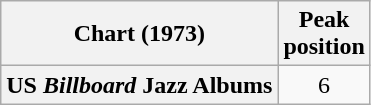<table class="wikitable plainrowheaders">
<tr>
<th scope="col">Chart (1973)</th>
<th scope="col">Peak<br>position</th>
</tr>
<tr>
<th scope="row">US <em>Billboard</em> Jazz Albums</th>
<td align="center">6</td>
</tr>
</table>
